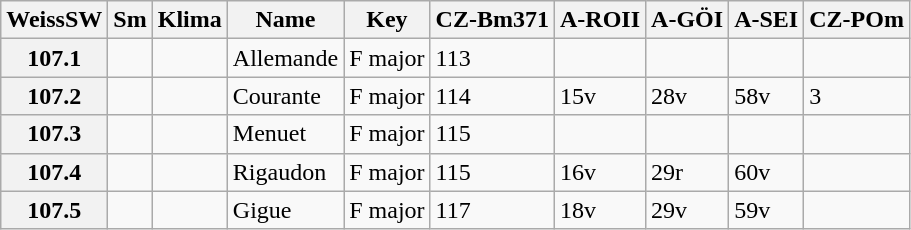<table border="1" class="wikitable sortable">
<tr>
<th data-sort-type="number">WeissSW</th>
<th>Sm</th>
<th>Klima</th>
<th class="unsortable">Name</th>
<th class="unsortable">Key</th>
<th>CZ-Bm371</th>
<th>A-ROII</th>
<th>A-GÖI</th>
<th>A-SEI</th>
<th>CZ-POm</th>
</tr>
<tr>
<th data-sort-value="1">107.1</th>
<td></td>
<td></td>
<td>Allemande</td>
<td>F major</td>
<td>113</td>
<td></td>
<td></td>
<td></td>
<td></td>
</tr>
<tr>
<th data-sort-value="2">107.2</th>
<td></td>
<td></td>
<td>Courante</td>
<td>F major</td>
<td>114</td>
<td>15v</td>
<td>28v</td>
<td>58v</td>
<td>3</td>
</tr>
<tr>
<th data-sort-value="3">107.3</th>
<td></td>
<td></td>
<td>Menuet</td>
<td>F major</td>
<td>115</td>
<td></td>
<td></td>
<td></td>
<td></td>
</tr>
<tr>
<th data-sort-value="4">107.4</th>
<td></td>
<td></td>
<td>Rigaudon</td>
<td>F major</td>
<td>115</td>
<td>16v</td>
<td>29r</td>
<td>60v</td>
<td></td>
</tr>
<tr>
<th data-sort-value="5">107.5</th>
<td></td>
<td></td>
<td>Gigue</td>
<td>F major</td>
<td>117</td>
<td>18v</td>
<td>29v</td>
<td>59v</td>
<td></td>
</tr>
</table>
